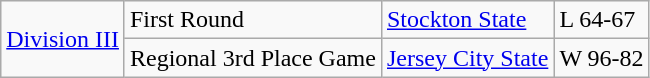<table class="wikitable">
<tr>
<td rowspan="2"><a href='#'>Division III</a></td>
<td>First Round</td>
<td><a href='#'>Stockton State</a></td>
<td>L 64-67</td>
</tr>
<tr>
<td>Regional 3rd Place Game</td>
<td><a href='#'>Jersey City State</a></td>
<td>W 96-82</td>
</tr>
</table>
